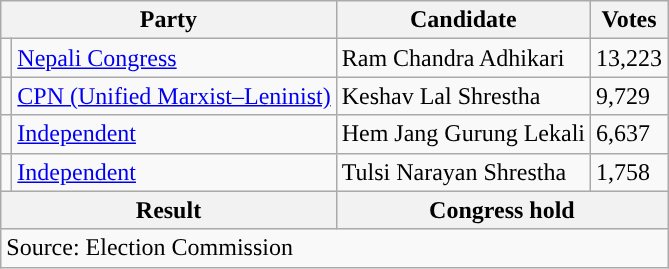<table class="wikitable">
<tr>
<th colspan="2">Party</th>
<th>Candidate</th>
<th>Votes</th>
</tr>
<tr>
<td style="background-color:"></td>
<td><a href='#'>Nepali Congress</a></td>
<td>Ram Chandra Adhikari</td>
<td>13,223</td>
</tr>
<tr>
<td style="background-color:"></td>
<td><a href='#'>CPN (Unified Marxist–Leninist)</a></td>
<td>Keshav Lal Shrestha</td>
<td>9,729</td>
</tr>
<tr>
<td style="background-color:"></td>
<td><a href='#'>Independent</a></td>
<td>Hem Jang Gurung Lekali</td>
<td>6,637</td>
</tr>
<tr>
<td style="background-color:"></td>
<td><a href='#'>Independent</a></td>
<td>Tulsi Narayan Shrestha</td>
<td>1,758</td>
</tr>
<tr>
<th colspan="2">Result</th>
<th colspan="2">Congress hold</th>
</tr>
<tr>
<td colspan="4">Source: Election Commission</td>
</tr>
</table>
